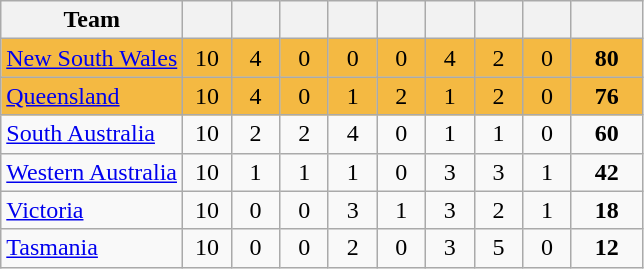<table class="wikitable" style="text-align:center">
<tr>
<th>Team</th>
<th style="width:25px"></th>
<th style="width:25px"></th>
<th style="width:25px"></th>
<th style="width:25px"></th>
<th style="width:25px"></th>
<th style="width:25px"></th>
<th style="width:25px"></th>
<th style="width:25px"></th>
<th style="width:40px"></th>
</tr>
<tr style="background:#f4b942;">
<td style="text-align:left"><a href='#'>New South Wales</a></td>
<td>10</td>
<td>4</td>
<td>0</td>
<td>0</td>
<td>0</td>
<td>4</td>
<td>2</td>
<td>0</td>
<td><strong>80</strong></td>
</tr>
<tr style="background:#f4b942;">
<td style="text-align:left"><a href='#'>Queensland</a></td>
<td>10</td>
<td>4</td>
<td>0</td>
<td>1</td>
<td>2</td>
<td>1</td>
<td>2</td>
<td>0</td>
<td><strong>76</strong></td>
</tr>
<tr>
<td style="text-align:left"><a href='#'>South Australia</a></td>
<td>10</td>
<td>2</td>
<td>2</td>
<td>4</td>
<td>0</td>
<td>1</td>
<td>1</td>
<td>0</td>
<td><strong>60</strong></td>
</tr>
<tr>
<td style="text-align:left"><a href='#'>Western Australia</a></td>
<td>10</td>
<td>1</td>
<td>1</td>
<td>1</td>
<td>0</td>
<td>3</td>
<td>3</td>
<td>1</td>
<td><strong>42</strong></td>
</tr>
<tr>
<td style="text-align:left"><a href='#'>Victoria</a></td>
<td>10</td>
<td>0</td>
<td>0</td>
<td>3</td>
<td>1</td>
<td>3</td>
<td>2</td>
<td>1</td>
<td><strong>18</strong></td>
</tr>
<tr>
<td style="text-align:left"><a href='#'>Tasmania</a></td>
<td>10</td>
<td>0</td>
<td>0</td>
<td>2</td>
<td>0</td>
<td>3</td>
<td>5</td>
<td>0</td>
<td><strong>12</strong></td>
</tr>
</table>
